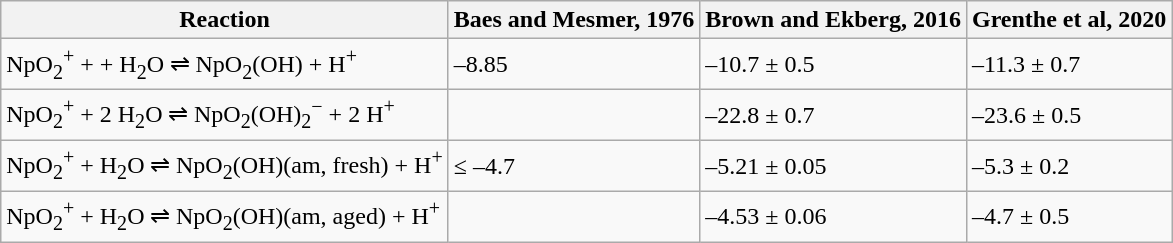<table class="wikitable">
<tr>
<th>Reaction</th>
<th>Baes and Mesmer, 1976</th>
<th>Brown and Ekberg, 2016</th>
<th>Grenthe et al, 2020</th>
</tr>
<tr>
<td>NpO<sub>2</sub><sup>+</sup> + + H<sub>2</sub>O ⇌ NpO<sub>2</sub>(OH) + H<sup>+</sup></td>
<td>–8.85</td>
<td>–10.7 ± 0.5</td>
<td>–11.3 ± 0.7</td>
</tr>
<tr>
<td>NpO<sub>2</sub><sup>+</sup> + 2 H<sub>2</sub>O ⇌ NpO<sub>2</sub>(OH)<sub>2</sub><sup>−</sup> + 2 H<sup>+</sup></td>
<td></td>
<td>–22.8 ± 0.7</td>
<td>–23.6 ± 0.5</td>
</tr>
<tr>
<td>NpO<sub>2</sub><sup>+</sup> + H<sub>2</sub>O ⇌ NpO<sub>2</sub>(OH)(am, fresh) + H<sup>+</sup></td>
<td>≤ –4.7</td>
<td>–5.21 ± 0.05</td>
<td>–5.3 ± 0.2</td>
</tr>
<tr>
<td>NpO<sub>2</sub><sup>+</sup> + H<sub>2</sub>O ⇌ NpO<sub>2</sub>(OH)(am, aged) + H<sup>+</sup></td>
<td></td>
<td>–4.53 ± 0.06</td>
<td>–4.7 ± 0.5</td>
</tr>
</table>
